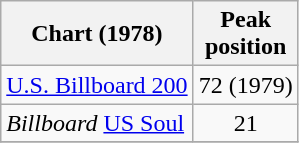<table class="wikitable">
<tr>
<th>Chart (1978)</th>
<th>Peak<br>position</th>
</tr>
<tr>
<td><a href='#'>U.S. Billboard 200</a></td>
<td align=center>72 (1979)</td>
</tr>
<tr>
<td><em>Billboard</em> <a href='#'>US Soul</a></td>
<td align=center>21</td>
</tr>
<tr>
</tr>
</table>
